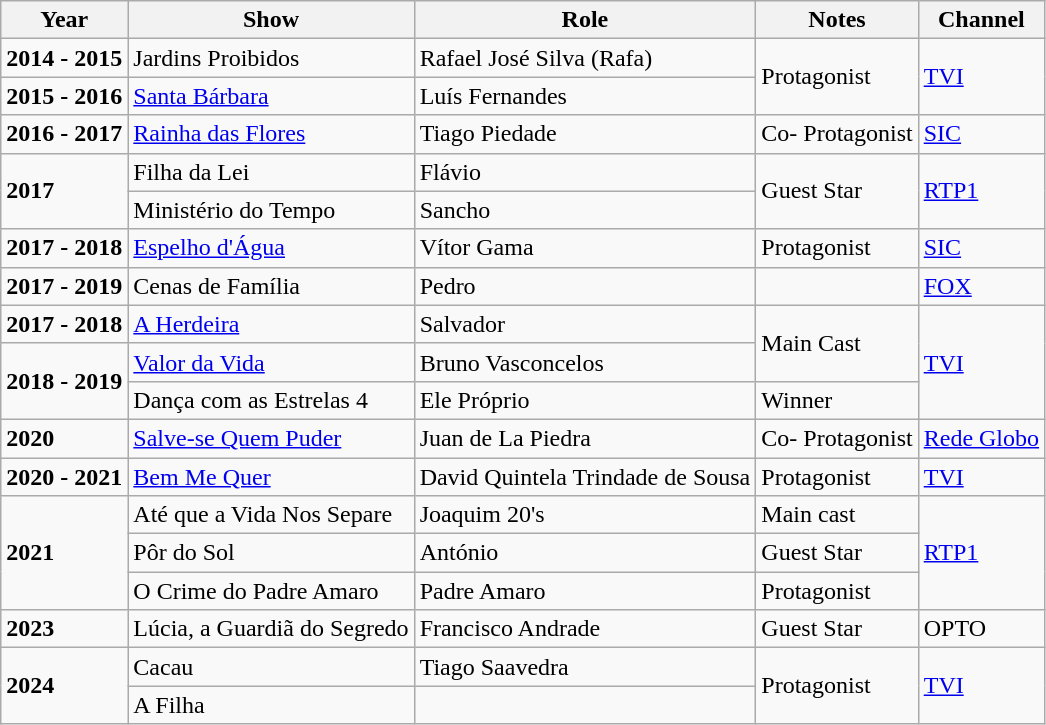<table class="wikitable">
<tr>
<th>Year</th>
<th>Show</th>
<th>Role</th>
<th>Notes</th>
<th>Channel</th>
</tr>
<tr>
<td><strong>2014 - 2015</strong></td>
<td>Jardins Proibidos</td>
<td>Rafael José Silva (Rafa)</td>
<td rowspan="2">Protagonist</td>
<td rowspan="2"><a href='#'>TVI</a></td>
</tr>
<tr>
<td><strong>2015 - 2016</strong></td>
<td><a href='#'>Santa Bárbara</a></td>
<td>Luís Fernandes</td>
</tr>
<tr>
<td><strong>2016 - 2017</strong></td>
<td><a href='#'>Rainha das Flores</a></td>
<td>Tiago Piedade</td>
<td>Co- Protagonist</td>
<td><a href='#'>SIC</a></td>
</tr>
<tr>
<td rowspan="2"><strong>2017</strong></td>
<td>Filha da Lei</td>
<td>Flávio</td>
<td rowspan="2">Guest Star</td>
<td rowspan="2"><a href='#'>RTP1</a></td>
</tr>
<tr>
<td>Ministério do Tempo</td>
<td>Sancho</td>
</tr>
<tr>
<td><strong>2017 - 2018</strong></td>
<td><a href='#'>Espelho d'Água</a></td>
<td>Vítor Gama</td>
<td>Protagonist</td>
<td><a href='#'>SIC</a></td>
</tr>
<tr>
<td><strong>2017 - 2019</strong></td>
<td>Cenas de Família</td>
<td>Pedro</td>
<td></td>
<td><a href='#'>FOX</a></td>
</tr>
<tr>
<td><strong>2017 - 2018</strong></td>
<td><a href='#'>A Herdeira</a></td>
<td>Salvador</td>
<td rowspan="2">Main Cast</td>
<td rowspan="3"><a href='#'>TVI</a></td>
</tr>
<tr>
<td rowspan="2"><strong>2018 - 2019</strong></td>
<td><a href='#'>Valor da Vida</a></td>
<td>Bruno Vasconcelos</td>
</tr>
<tr>
<td>Dança com as Estrelas 4</td>
<td>Ele Próprio</td>
<td>Winner</td>
</tr>
<tr>
<td><strong>2020</strong></td>
<td><a href='#'>Salve-se Quem Puder</a></td>
<td>Juan de La Piedra</td>
<td>Co- Protagonist</td>
<td><a href='#'>Rede Globo</a></td>
</tr>
<tr>
<td><strong>2020 - 2021</strong></td>
<td><a href='#'>Bem Me Quer</a></td>
<td>David Quintela Trindade de Sousa</td>
<td>Protagonist</td>
<td><a href='#'>TVI</a></td>
</tr>
<tr>
<td rowspan="3"><strong>2021</strong></td>
<td>Até que a Vida Nos Separe</td>
<td>Joaquim 20's</td>
<td>Main cast</td>
<td rowspan="3"><a href='#'>RTP1</a></td>
</tr>
<tr>
<td>Pôr do Sol</td>
<td>António</td>
<td>Guest Star</td>
</tr>
<tr>
<td>O Crime do Padre Amaro</td>
<td>Padre Amaro</td>
<td>Protagonist</td>
</tr>
<tr>
<td><strong>2023</strong></td>
<td>Lúcia, a Guardiã do Segredo</td>
<td>Francisco Andrade</td>
<td>Guest Star</td>
<td>OPTO</td>
</tr>
<tr>
<td rowspan="2"><strong>2024</strong></td>
<td>Cacau</td>
<td>Tiago Saavedra</td>
<td rowspan="2">Protagonist</td>
<td rowspan="2"><a href='#'>TVI</a></td>
</tr>
<tr>
<td>A Filha</td>
<td></td>
</tr>
</table>
